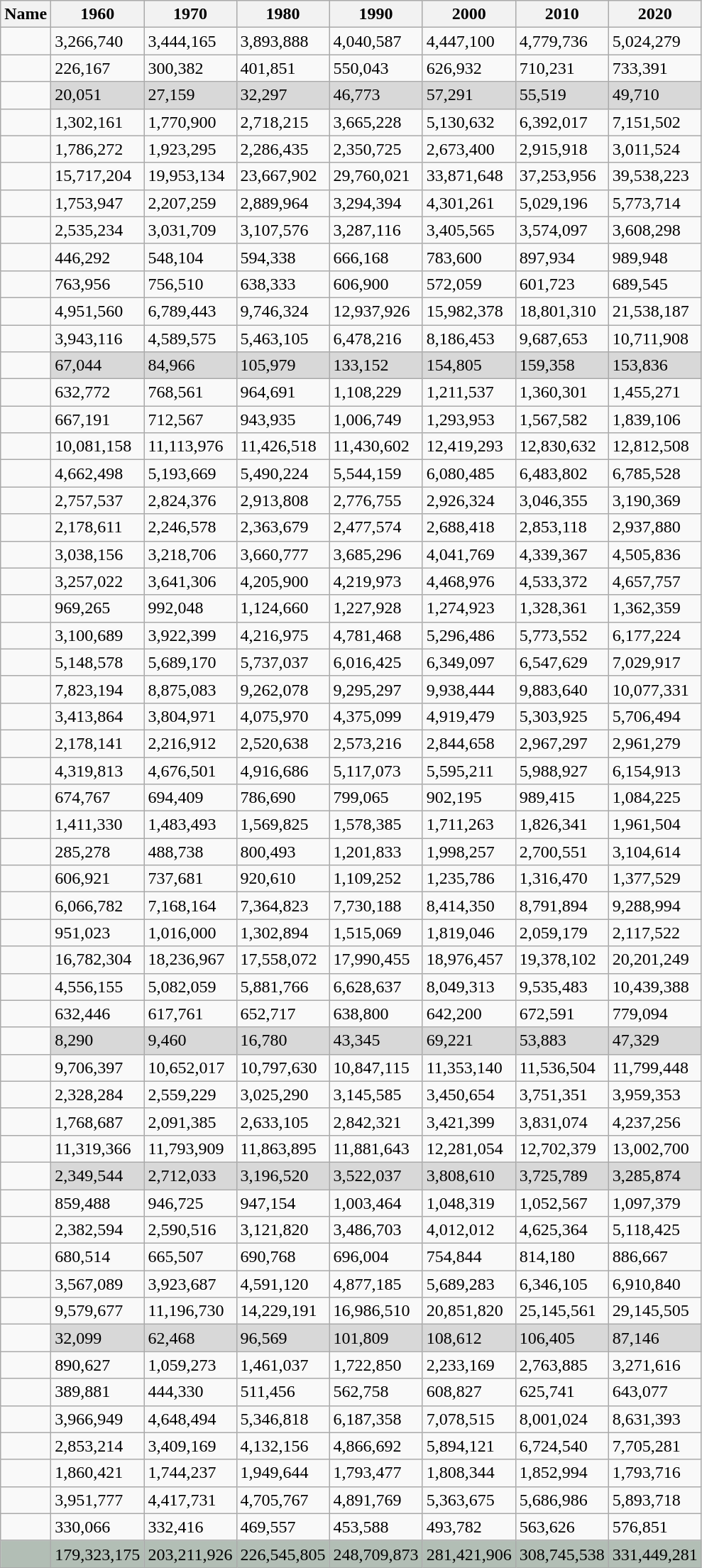<table class="wikitable sortable sticky-header sort-under col1left" >
<tr>
<th>Name</th>
<th>1960</th>
<th>1970</th>
<th>1980</th>
<th>1990</th>
<th>2000</th>
<th>2010</th>
<th>2020</th>
</tr>
<tr>
<td></td>
<td>3,266,740</td>
<td>3,444,165</td>
<td>3,893,888</td>
<td>4,040,587</td>
<td>4,447,100</td>
<td>4,779,736</td>
<td>5,024,279</td>
</tr>
<tr>
<td></td>
<td>226,167</td>
<td>300,382</td>
<td>401,851</td>
<td>550,043</td>
<td>626,932</td>
<td>710,231</td>
<td>733,391</td>
</tr>
<tr>
<td></td>
<td bgcolor="D8D8D8">20,051</td>
<td bgcolor="D8D8D8">27,159</td>
<td bgcolor="D8D8D8">32,297</td>
<td bgcolor="D8D8D8">46,773</td>
<td bgcolor="D8D8D8">57,291</td>
<td bgcolor="D8D8D8">55,519</td>
<td bgcolor="D8D8D8">49,710</td>
</tr>
<tr>
<td></td>
<td>1,302,161</td>
<td>1,770,900</td>
<td>2,718,215</td>
<td>3,665,228</td>
<td>5,130,632</td>
<td>6,392,017</td>
<td>7,151,502</td>
</tr>
<tr>
<td></td>
<td>1,786,272</td>
<td>1,923,295</td>
<td>2,286,435</td>
<td>2,350,725</td>
<td>2,673,400</td>
<td>2,915,918</td>
<td>3,011,524</td>
</tr>
<tr>
<td></td>
<td>15,717,204</td>
<td>19,953,134</td>
<td>23,667,902</td>
<td>29,760,021</td>
<td>33,871,648</td>
<td>37,253,956</td>
<td>39,538,223</td>
</tr>
<tr>
<td></td>
<td>1,753,947</td>
<td>2,207,259</td>
<td>2,889,964</td>
<td>3,294,394</td>
<td>4,301,261</td>
<td>5,029,196</td>
<td>5,773,714</td>
</tr>
<tr>
<td></td>
<td>2,535,234</td>
<td>3,031,709</td>
<td>3,107,576</td>
<td>3,287,116</td>
<td>3,405,565</td>
<td>3,574,097</td>
<td>3,608,298</td>
</tr>
<tr>
<td></td>
<td>446,292</td>
<td>548,104</td>
<td>594,338</td>
<td>666,168</td>
<td>783,600</td>
<td>897,934</td>
<td>989,948</td>
</tr>
<tr>
<td></td>
<td>763,956</td>
<td>756,510</td>
<td>638,333</td>
<td>606,900</td>
<td>572,059</td>
<td>601,723</td>
<td>689,545</td>
</tr>
<tr>
<td></td>
<td>4,951,560</td>
<td>6,789,443</td>
<td>9,746,324</td>
<td>12,937,926</td>
<td>15,982,378</td>
<td>18,801,310</td>
<td>21,538,187</td>
</tr>
<tr>
<td></td>
<td>3,943,116</td>
<td>4,589,575</td>
<td>5,463,105</td>
<td>6,478,216</td>
<td>8,186,453</td>
<td>9,687,653</td>
<td>10,711,908</td>
</tr>
<tr>
<td></td>
<td bgcolor="D8D8D8">67,044</td>
<td bgcolor="D8D8D8">84,966</td>
<td bgcolor="D8D8D8">105,979</td>
<td bgcolor="D8D8D8">133,152</td>
<td bgcolor="D8D8D8">154,805</td>
<td bgcolor="D8D8D8">159,358</td>
<td bgcolor="D8D8D8">153,836</td>
</tr>
<tr>
<td></td>
<td>632,772</td>
<td>768,561</td>
<td>964,691</td>
<td>1,108,229</td>
<td>1,211,537</td>
<td>1,360,301</td>
<td>1,455,271</td>
</tr>
<tr>
<td></td>
<td>667,191</td>
<td>712,567</td>
<td>943,935</td>
<td>1,006,749</td>
<td>1,293,953</td>
<td>1,567,582</td>
<td>1,839,106</td>
</tr>
<tr>
<td></td>
<td>10,081,158</td>
<td>11,113,976</td>
<td>11,426,518</td>
<td>11,430,602</td>
<td>12,419,293</td>
<td>12,830,632</td>
<td>12,812,508</td>
</tr>
<tr>
<td></td>
<td>4,662,498</td>
<td>5,193,669</td>
<td>5,490,224</td>
<td>5,544,159</td>
<td>6,080,485</td>
<td>6,483,802</td>
<td>6,785,528</td>
</tr>
<tr>
<td></td>
<td>2,757,537</td>
<td>2,824,376</td>
<td>2,913,808</td>
<td>2,776,755</td>
<td>2,926,324</td>
<td>3,046,355</td>
<td>3,190,369</td>
</tr>
<tr>
<td></td>
<td>2,178,611</td>
<td>2,246,578</td>
<td>2,363,679</td>
<td>2,477,574</td>
<td>2,688,418</td>
<td>2,853,118</td>
<td>2,937,880</td>
</tr>
<tr>
<td></td>
<td>3,038,156</td>
<td>3,218,706</td>
<td>3,660,777</td>
<td>3,685,296</td>
<td>4,041,769</td>
<td>4,339,367</td>
<td>4,505,836</td>
</tr>
<tr>
<td></td>
<td>3,257,022</td>
<td>3,641,306</td>
<td>4,205,900</td>
<td>4,219,973</td>
<td>4,468,976</td>
<td>4,533,372</td>
<td>4,657,757</td>
</tr>
<tr>
<td></td>
<td>969,265</td>
<td>992,048</td>
<td>1,124,660</td>
<td>1,227,928</td>
<td>1,274,923</td>
<td>1,328,361</td>
<td>1,362,359</td>
</tr>
<tr>
<td></td>
<td>3,100,689</td>
<td>3,922,399</td>
<td>4,216,975</td>
<td>4,781,468</td>
<td>5,296,486</td>
<td>5,773,552</td>
<td>6,177,224</td>
</tr>
<tr>
<td></td>
<td>5,148,578</td>
<td>5,689,170</td>
<td>5,737,037</td>
<td>6,016,425</td>
<td>6,349,097</td>
<td>6,547,629</td>
<td>7,029,917</td>
</tr>
<tr>
<td></td>
<td>7,823,194</td>
<td>8,875,083</td>
<td>9,262,078</td>
<td>9,295,297</td>
<td>9,938,444</td>
<td>9,883,640</td>
<td>10,077,331</td>
</tr>
<tr>
<td></td>
<td>3,413,864</td>
<td>3,804,971</td>
<td>4,075,970</td>
<td>4,375,099</td>
<td>4,919,479</td>
<td>5,303,925</td>
<td>5,706,494</td>
</tr>
<tr>
<td></td>
<td>2,178,141</td>
<td>2,216,912</td>
<td>2,520,638</td>
<td>2,573,216</td>
<td>2,844,658</td>
<td>2,967,297</td>
<td>2,961,279</td>
</tr>
<tr>
<td></td>
<td>4,319,813</td>
<td>4,676,501</td>
<td>4,916,686</td>
<td>5,117,073</td>
<td>5,595,211</td>
<td>5,988,927</td>
<td>6,154,913</td>
</tr>
<tr>
<td></td>
<td>674,767</td>
<td>694,409</td>
<td>786,690</td>
<td>799,065</td>
<td>902,195</td>
<td>989,415</td>
<td>1,084,225</td>
</tr>
<tr>
<td></td>
<td>1,411,330</td>
<td>1,483,493</td>
<td>1,569,825</td>
<td>1,578,385</td>
<td>1,711,263</td>
<td>1,826,341</td>
<td>1,961,504</td>
</tr>
<tr>
<td></td>
<td>285,278</td>
<td>488,738</td>
<td>800,493</td>
<td>1,201,833</td>
<td>1,998,257</td>
<td>2,700,551</td>
<td>3,104,614</td>
</tr>
<tr>
<td></td>
<td>606,921</td>
<td>737,681</td>
<td>920,610</td>
<td>1,109,252</td>
<td>1,235,786</td>
<td>1,316,470</td>
<td>1,377,529</td>
</tr>
<tr>
<td></td>
<td>6,066,782</td>
<td>7,168,164</td>
<td>7,364,823</td>
<td>7,730,188</td>
<td>8,414,350</td>
<td>8,791,894</td>
<td>9,288,994</td>
</tr>
<tr>
<td></td>
<td>951,023</td>
<td>1,016,000</td>
<td>1,302,894</td>
<td>1,515,069</td>
<td>1,819,046</td>
<td>2,059,179</td>
<td>2,117,522</td>
</tr>
<tr>
<td></td>
<td>16,782,304</td>
<td>18,236,967</td>
<td>17,558,072</td>
<td>17,990,455</td>
<td>18,976,457</td>
<td>19,378,102</td>
<td>20,201,249</td>
</tr>
<tr>
<td></td>
<td>4,556,155</td>
<td>5,082,059</td>
<td>5,881,766</td>
<td>6,628,637</td>
<td>8,049,313</td>
<td>9,535,483</td>
<td>10,439,388</td>
</tr>
<tr>
<td></td>
<td>632,446</td>
<td>617,761</td>
<td>652,717</td>
<td>638,800</td>
<td>642,200</td>
<td>672,591</td>
<td>779,094</td>
</tr>
<tr>
<td></td>
<td bgcolor="D8D8D8">8,290</td>
<td bgcolor="D8D8D8">9,460</td>
<td bgcolor="D8D8D8">16,780</td>
<td bgcolor="D8D8D8">43,345</td>
<td bgcolor="D8D8D8">69,221</td>
<td bgcolor="D8D8D8">53,883</td>
<td bgcolor="D8D8D8">47,329</td>
</tr>
<tr>
<td></td>
<td>9,706,397</td>
<td>10,652,017</td>
<td>10,797,630</td>
<td>10,847,115</td>
<td>11,353,140</td>
<td>11,536,504</td>
<td>11,799,448</td>
</tr>
<tr>
<td></td>
<td>2,328,284</td>
<td>2,559,229</td>
<td>3,025,290</td>
<td>3,145,585</td>
<td>3,450,654</td>
<td>3,751,351</td>
<td>3,959,353</td>
</tr>
<tr>
<td></td>
<td>1,768,687</td>
<td>2,091,385</td>
<td>2,633,105</td>
<td>2,842,321</td>
<td>3,421,399</td>
<td>3,831,074</td>
<td>4,237,256</td>
</tr>
<tr>
<td></td>
<td>11,319,366</td>
<td>11,793,909</td>
<td>11,863,895</td>
<td>11,881,643</td>
<td>12,281,054</td>
<td>12,702,379</td>
<td>13,002,700</td>
</tr>
<tr>
<td></td>
<td bgcolor="D8D8D8">2,349,544</td>
<td bgcolor="D8D8D8">2,712,033</td>
<td bgcolor="D8D8D8">3,196,520</td>
<td bgcolor="D8D8D8">3,522,037</td>
<td bgcolor="D8D8D8">3,808,610</td>
<td bgcolor="D8D8D8">3,725,789</td>
<td bgcolor="D8D8D8">3,285,874</td>
</tr>
<tr>
<td></td>
<td>859,488</td>
<td>946,725</td>
<td>947,154</td>
<td>1,003,464</td>
<td>1,048,319</td>
<td>1,052,567</td>
<td>1,097,379</td>
</tr>
<tr>
<td></td>
<td>2,382,594</td>
<td>2,590,516</td>
<td>3,121,820</td>
<td>3,486,703</td>
<td>4,012,012</td>
<td>4,625,364</td>
<td>5,118,425</td>
</tr>
<tr>
<td></td>
<td>680,514</td>
<td>665,507</td>
<td>690,768</td>
<td>696,004</td>
<td>754,844</td>
<td>814,180</td>
<td>886,667</td>
</tr>
<tr>
<td></td>
<td>3,567,089</td>
<td>3,923,687</td>
<td>4,591,120</td>
<td>4,877,185</td>
<td>5,689,283</td>
<td>6,346,105</td>
<td>6,910,840</td>
</tr>
<tr>
<td></td>
<td>9,579,677</td>
<td>11,196,730</td>
<td>14,229,191</td>
<td>16,986,510</td>
<td>20,851,820</td>
<td>25,145,561</td>
<td>29,145,505</td>
</tr>
<tr>
<td></td>
<td bgcolor="D8D8D8">32,099</td>
<td bgcolor="D8D8D8">62,468</td>
<td bgcolor="D8D8D8">96,569</td>
<td bgcolor="D8D8D8">101,809</td>
<td bgcolor="D8D8D8">108,612</td>
<td bgcolor="D8D8D8">106,405</td>
<td bgcolor="D8D8D8">87,146</td>
</tr>
<tr>
<td></td>
<td>890,627</td>
<td>1,059,273</td>
<td>1,461,037</td>
<td>1,722,850</td>
<td>2,233,169</td>
<td>2,763,885</td>
<td>3,271,616</td>
</tr>
<tr>
<td></td>
<td>389,881</td>
<td>444,330</td>
<td>511,456</td>
<td>562,758</td>
<td>608,827</td>
<td>625,741</td>
<td>643,077</td>
</tr>
<tr>
<td></td>
<td>3,966,949</td>
<td>4,648,494</td>
<td>5,346,818</td>
<td>6,187,358</td>
<td>7,078,515</td>
<td>8,001,024</td>
<td>8,631,393</td>
</tr>
<tr>
<td></td>
<td>2,853,214</td>
<td>3,409,169</td>
<td>4,132,156</td>
<td>4,866,692</td>
<td>5,894,121</td>
<td>6,724,540</td>
<td>7,705,281</td>
</tr>
<tr>
<td></td>
<td>1,860,421</td>
<td>1,744,237</td>
<td>1,949,644</td>
<td>1,793,477</td>
<td>1,808,344</td>
<td>1,852,994</td>
<td>1,793,716</td>
</tr>
<tr>
<td></td>
<td>3,951,777</td>
<td>4,417,731</td>
<td>4,705,767</td>
<td>4,891,769</td>
<td>5,363,675</td>
<td>5,686,986</td>
<td>5,893,718</td>
</tr>
<tr>
<td></td>
<td>330,066</td>
<td>332,416</td>
<td>469,557</td>
<td>453,588</td>
<td>493,782</td>
<td>563,626</td>
<td>576,851</td>
</tr>
<tr class="sortbottom" bgcolor="B2BEB5">
<td></td>
<td>179,323,175</td>
<td>203,211,926</td>
<td>226,545,805</td>
<td>248,709,873</td>
<td>281,421,906</td>
<td>308,745,538</td>
<td>331,449,281</td>
</tr>
</table>
